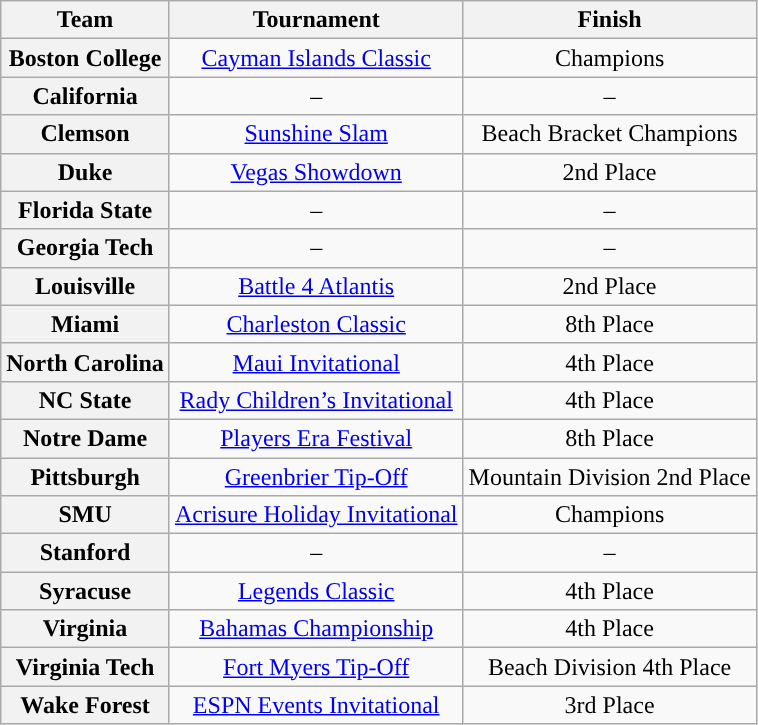<table class="wikitable">
<tr>
<th>Team</th>
<th>Tournament</th>
<th>Finish</th>
</tr>
<tr style="text-align:center;">
<th>Boston College</th>
<td><a href='#'>Cayman Islands Classic</a></td>
<td>Champions</td>
</tr>
<tr style="text-align:center;">
<th>California</th>
<td>–</td>
<td>–</td>
</tr>
<tr style="text-align:center;">
<th>Clemson</th>
<td><a href='#'>Sunshine Slam</a></td>
<td>Beach Bracket Champions</td>
</tr>
<tr style="text-align:center;">
<th>Duke</th>
<td><a href='#'>Vegas Showdown</a></td>
<td>2nd Place</td>
</tr>
<tr style="text-align:center;">
<th>Florida State</th>
<td>–</td>
<td>–</td>
</tr>
<tr style="text-align:center;">
<th>Georgia Tech</th>
<td>–</td>
<td>–</td>
</tr>
<tr style="text-align:center;">
<th>Louisville</th>
<td><a href='#'>Battle 4 Atlantis</a></td>
<td>2nd Place</td>
</tr>
<tr style="text-align:center;">
<th>Miami</th>
<td><a href='#'>Charleston Classic</a></td>
<td>8th Place</td>
</tr>
<tr style="text-align:center;">
<th>North Carolina</th>
<td><a href='#'>Maui Invitational</a></td>
<td>4th Place</td>
</tr>
<tr style="text-align:center;">
<th>NC State</th>
<td><a href='#'>Rady Children’s Invitational</a></td>
<td>4th Place</td>
</tr>
<tr style="text-align:center;">
<th>Notre Dame</th>
<td><a href='#'>Players Era Festival</a></td>
<td>8th Place</td>
</tr>
<tr style="text-align:center;">
<th>Pittsburgh</th>
<td><a href='#'>Greenbrier Tip-Off</a></td>
<td>Mountain Division 2nd Place</td>
</tr>
<tr style="text-align:center;">
<th>SMU</th>
<td><a href='#'>Acrisure Holiday Invitational</a></td>
<td>Champions</td>
</tr>
<tr style="text-align:center;">
<th>Stanford</th>
<td>–</td>
<td>–</td>
</tr>
<tr style="text-align:center;">
<th>Syracuse</th>
<td><a href='#'>Legends Classic</a></td>
<td>4th Place</td>
</tr>
<tr style="text-align:center;">
<th>Virginia</th>
<td><a href='#'>Bahamas Championship</a></td>
<td>4th Place</td>
</tr>
<tr style="text-align:center;">
<th>Virginia Tech</th>
<td><a href='#'>Fort Myers Tip-Off</a></td>
<td>Beach Division 4th Place</td>
</tr>
<tr style="text-align:center;">
<th>Wake Forest</th>
<td><a href='#'>ESPN Events Invitational</a></td>
<td>3rd Place</td>
</tr>
</table>
